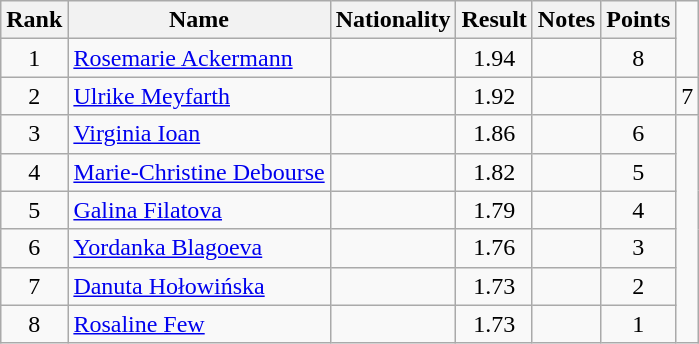<table class="wikitable sortable" style="text-align:center">
<tr>
<th>Rank</th>
<th>Name</th>
<th>Nationality</th>
<th>Result</th>
<th>Notes</th>
<th>Points</th>
</tr>
<tr>
<td>1</td>
<td align=left><a href='#'>Rosemarie Ackermann</a></td>
<td align=left></td>
<td>1.94</td>
<td></td>
<td>8</td>
</tr>
<tr>
<td>2</td>
<td align=left><a href='#'>Ulrike Meyfarth</a></td>
<td align=left></td>
<td>1.92</td>
<td></td>
<td></td>
<td>7</td>
</tr>
<tr>
<td>3</td>
<td align=left><a href='#'>Virginia Ioan</a></td>
<td align=left></td>
<td>1.86</td>
<td></td>
<td>6</td>
</tr>
<tr>
<td>4</td>
<td align=left><a href='#'>Marie-Christine Debourse</a></td>
<td align=left></td>
<td>1.82</td>
<td></td>
<td>5</td>
</tr>
<tr>
<td>5</td>
<td align=left><a href='#'>Galina Filatova</a></td>
<td align=left></td>
<td>1.79</td>
<td></td>
<td>4</td>
</tr>
<tr>
<td>6</td>
<td align=left><a href='#'>Yordanka Blagoeva</a></td>
<td align=left></td>
<td>1.76</td>
<td></td>
<td>3</td>
</tr>
<tr>
<td>7</td>
<td align=left><a href='#'>Danuta Hołowińska</a></td>
<td align=left></td>
<td>1.73</td>
<td></td>
<td>2</td>
</tr>
<tr>
<td>8</td>
<td align=left><a href='#'>Rosaline Few</a></td>
<td align=left></td>
<td>1.73</td>
<td></td>
<td>1</td>
</tr>
</table>
